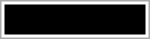<table style=" width: 100px; border: 1px solid #aaaaaa">
<tr>
<td style="background-color:black"> </td>
</tr>
</table>
